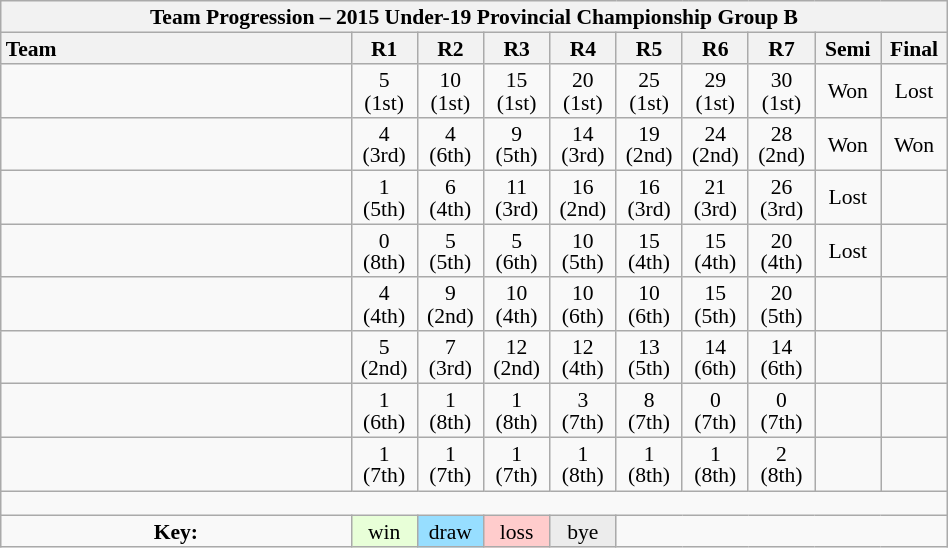<table class="wikitable collapsible" style="text-align:center; line-height:100%; width:50%; font-size:90%">
<tr>
<th colspan=100%>Team Progression – 2015 Under-19 Provincial Championship Group B</th>
</tr>
<tr>
<th style="text-align:left; width:37%;">Team</th>
<th style="width:7%;">R1</th>
<th style="width:7%;">R2</th>
<th style="width:7%;">R3</th>
<th style="width:7%;">R4</th>
<th style="width:7%;">R5</th>
<th style="width:7%;">R6</th>
<th style="width:7%;">R7</th>
<th style="width:7%;">Semi</th>
<th style="width:7%;">Final</th>
</tr>
<tr>
<td align=left></td>
<td>5 <br>(1st)</td>
<td>10 <br>(1st)</td>
<td>15 <br>(1st)</td>
<td>20 <br>(1st)</td>
<td>25 <br>(1st)</td>
<td>29 <br>(1st)</td>
<td>30 <br>(1st)</td>
<td>Won</td>
<td>Lost</td>
</tr>
<tr>
<td align=left></td>
<td>4 <br>(3rd)</td>
<td>4 <br>(6th)</td>
<td>9 <br>(5th)</td>
<td>14 <br>(3rd)</td>
<td>19 <br>(2nd)</td>
<td>24 <br>(2nd)</td>
<td>28 <br>(2nd)</td>
<td>Won</td>
<td>Won</td>
</tr>
<tr>
<td align=left></td>
<td>1 <br>(5th)</td>
<td>6 <br>(4th)</td>
<td>11 <br>(3rd)</td>
<td>16 <br>(2nd)</td>
<td>16 <br>(3rd)</td>
<td>21 <br>(3rd)</td>
<td>26 <br>(3rd)</td>
<td>Lost</td>
<td> </td>
</tr>
<tr>
<td align=left></td>
<td>0 <br>(8th)</td>
<td>5 <br>(5th)</td>
<td>5 <br>(6th)</td>
<td>10 <br>(5th)</td>
<td>15 <br>(4th)</td>
<td>15 <br>(4th)</td>
<td>20 <br>(4th)</td>
<td>Lost</td>
<td> </td>
</tr>
<tr>
<td align=left></td>
<td>4 <br>(4th)</td>
<td>9 <br>(2nd)</td>
<td>10 <br>(4th)</td>
<td>10 <br>(6th)</td>
<td>10 <br>(6th)</td>
<td>15 <br>(5th)</td>
<td>20 <br>(5th)</td>
<td> </td>
<td> </td>
</tr>
<tr>
<td align=left></td>
<td>5 <br>(2nd)</td>
<td>7 <br>(3rd)</td>
<td>12 <br>(2nd)</td>
<td>12 <br>(4th)</td>
<td>13 <br>(5th)</td>
<td>14 <br>(6th)</td>
<td>14 <br>(6th)</td>
<td> </td>
<td> </td>
</tr>
<tr>
<td align=left></td>
<td>1 <br>(6th)</td>
<td>1 <br>(8th)</td>
<td>1 <br>(8th)</td>
<td>3 <br>(7th)</td>
<td>8 <br>(7th)</td>
<td>0 <br>(7th)</td>
<td>0 <br>(7th)</td>
<td> </td>
<td> </td>
</tr>
<tr>
<td align=left></td>
<td>1 <br>(7th)</td>
<td>1 <br>(7th)</td>
<td>1 <br>(7th)</td>
<td>1 <br>(8th)</td>
<td>1 <br>(8th)</td>
<td>1 <br>(8th)</td>
<td>2 <br>(8th)</td>
<td> </td>
<td> </td>
</tr>
<tr>
<td colspan=100% style="height:10px"></td>
</tr>
<tr>
<td><strong>Key:</strong></td>
<td style="background:#E8FFD8;">win</td>
<td style="background:#97DEFF;">draw</td>
<td style="background:#FFCCCC;">loss</td>
<td style="background:#ECECEC;">bye</td>
<td colspan=100%></td>
</tr>
</table>
